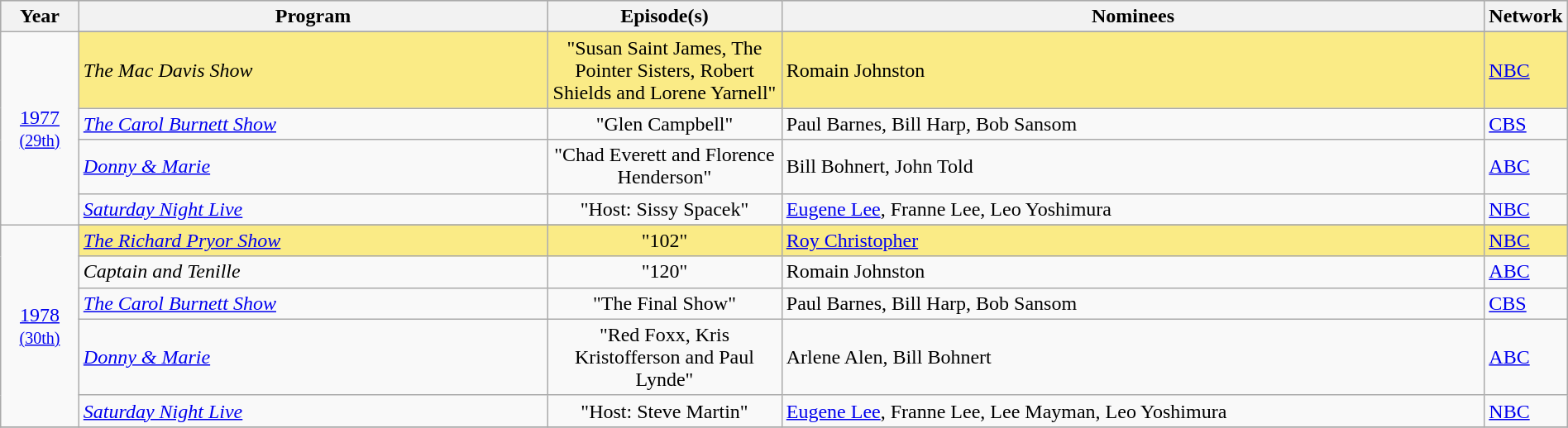<table class="wikitable" style="width:100%">
<tr bgcolor="#bebebe">
<th width="5%">Year</th>
<th width="30%">Program</th>
<th width="15%">Episode(s)</th>
<th width="45%">Nominees</th>
<th width="5%">Network</th>
</tr>
<tr>
<td rowspan=5 style="text-align:center"><a href='#'>1977</a><br><small><a href='#'>(29th)</a></small><br></td>
</tr>
<tr style="background:#FAEB86">
<td><em>The Mac Davis Show</em></td>
<td align=center>"Susan Saint James, The Pointer Sisters, Robert Shields and Lorene Yarnell"</td>
<td>Romain Johnston</td>
<td><a href='#'>NBC</a></td>
</tr>
<tr>
<td><em><a href='#'>The Carol Burnett Show</a></em></td>
<td align=center>"Glen Campbell"</td>
<td>Paul Barnes, Bill Harp, Bob Sansom</td>
<td><a href='#'>CBS</a></td>
</tr>
<tr>
<td><em><a href='#'>Donny & Marie</a></em></td>
<td align=center>"Chad Everett and Florence Henderson"</td>
<td>Bill Bohnert, John Told</td>
<td><a href='#'>ABC</a></td>
</tr>
<tr>
<td><em><a href='#'>Saturday Night Live</a></em></td>
<td align=center>"Host: Sissy Spacek"</td>
<td><a href='#'>Eugene Lee</a>, Franne Lee, Leo Yoshimura</td>
<td><a href='#'>NBC</a></td>
</tr>
<tr>
<td rowspan=6 style="text-align:center"><a href='#'>1978</a><br><small><a href='#'>(30th)</a></small><br></td>
</tr>
<tr style="background:#FAEB86">
<td><em><a href='#'>The Richard Pryor Show</a></em></td>
<td align=center>"102"</td>
<td><a href='#'>Roy Christopher</a></td>
<td><a href='#'>NBC</a></td>
</tr>
<tr>
<td><em>Captain and Tenille</em></td>
<td align=center>"120"</td>
<td>Romain Johnston</td>
<td><a href='#'>ABC</a></td>
</tr>
<tr>
<td><em><a href='#'>The Carol Burnett Show</a></em></td>
<td align=center>"The Final Show"</td>
<td>Paul Barnes, Bill Harp, Bob Sansom</td>
<td><a href='#'>CBS</a></td>
</tr>
<tr>
<td><em><a href='#'>Donny & Marie</a></em></td>
<td align=center>"Red Foxx, Kris Kristofferson and Paul Lynde"</td>
<td>Arlene Alen, Bill Bohnert</td>
<td><a href='#'>ABC</a></td>
</tr>
<tr>
<td><em><a href='#'>Saturday Night Live</a></em></td>
<td align=center>"Host: Steve Martin"</td>
<td><a href='#'>Eugene Lee</a>, Franne Lee, Lee Mayman, Leo Yoshimura</td>
<td><a href='#'>NBC</a></td>
</tr>
<tr>
</tr>
</table>
